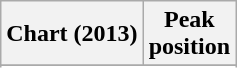<table class="wikitable sortable">
<tr>
<th>Chart (2013)</th>
<th>Peak<br>position</th>
</tr>
<tr>
</tr>
<tr>
</tr>
<tr>
</tr>
<tr>
</tr>
</table>
